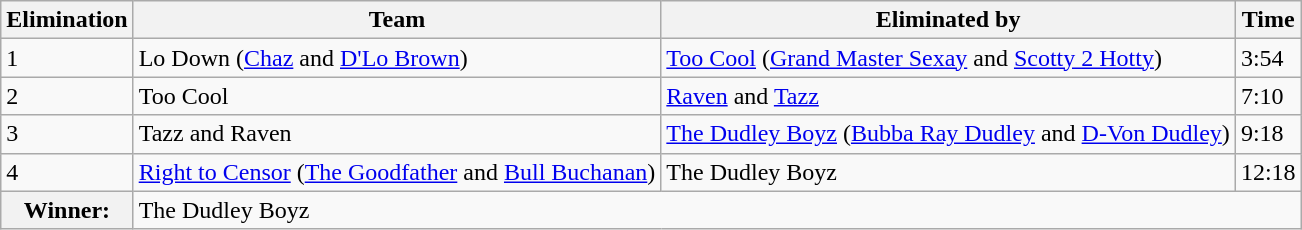<table class="wikitable" border="1">
<tr>
<th>Elimination</th>
<th>Team</th>
<th>Eliminated by</th>
<th>Time</th>
</tr>
<tr>
<td>1</td>
<td>Lo Down (<a href='#'>Chaz</a> and <a href='#'>D'Lo Brown</a>)</td>
<td><a href='#'>Too Cool</a> (<a href='#'>Grand Master Sexay</a> and <a href='#'>Scotty 2 Hotty</a>)</td>
<td>3:54</td>
</tr>
<tr>
<td>2</td>
<td>Too Cool</td>
<td><a href='#'>Raven</a> and <a href='#'>Tazz</a></td>
<td>7:10</td>
</tr>
<tr>
<td>3</td>
<td>Tazz and Raven</td>
<td><a href='#'>The Dudley Boyz</a> (<a href='#'>Bubba Ray Dudley</a> and <a href='#'>D-Von Dudley</a>)</td>
<td>9:18</td>
</tr>
<tr>
<td>4</td>
<td><a href='#'>Right to Censor</a> (<a href='#'>The Goodfather</a> and <a href='#'>Bull Buchanan</a>)</td>
<td>The Dudley Boyz</td>
<td>12:18</td>
</tr>
<tr>
<th>Winner:</th>
<td colspan="3">The Dudley Boyz</td>
</tr>
</table>
